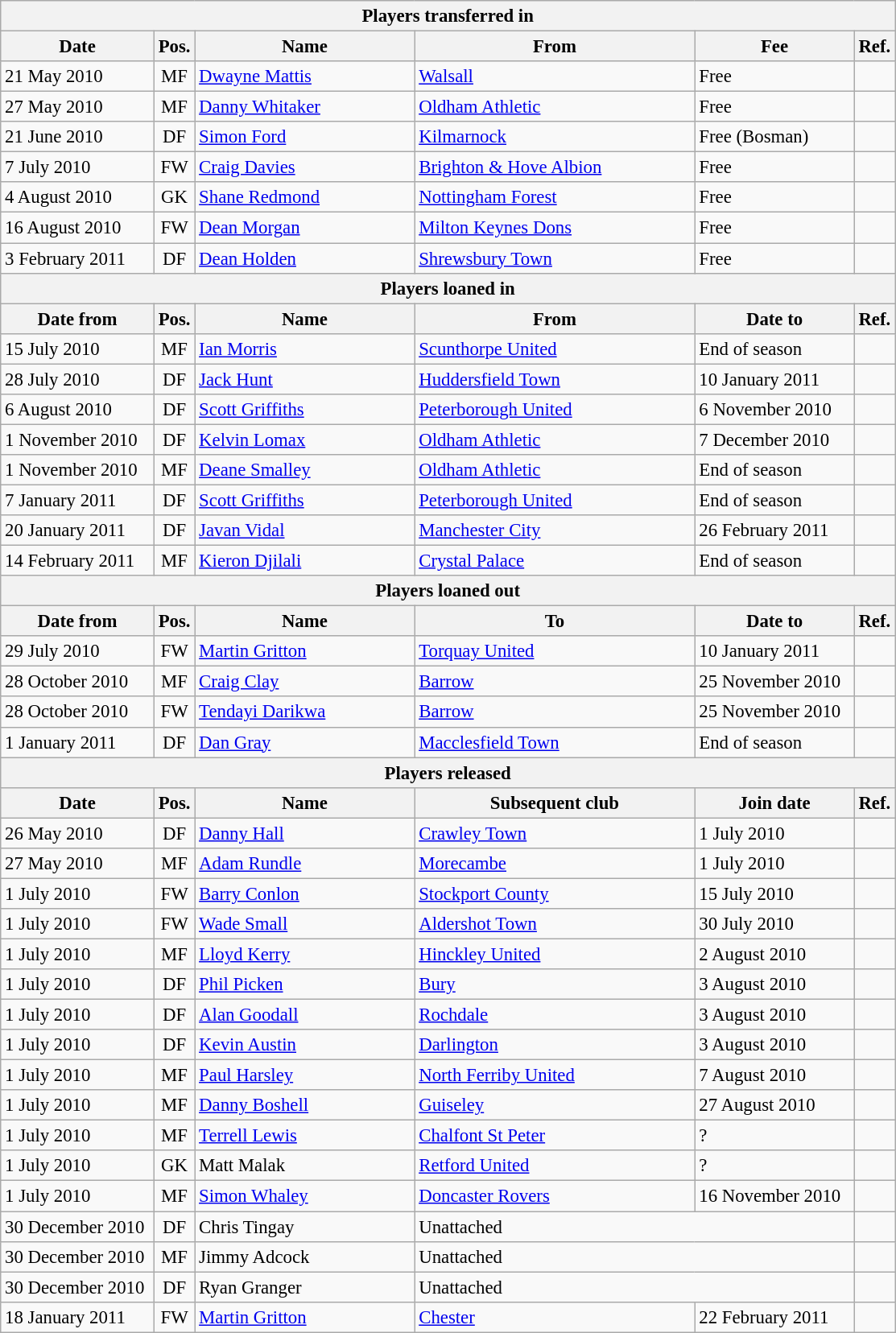<table class="wikitable" style="font-size:95%;">
<tr>
<th colspan="6">Players transferred in</th>
</tr>
<tr>
<th width="120px">Date</th>
<th width="25px">Pos.</th>
<th width="175px">Name</th>
<th width="225px">From</th>
<th width="125px">Fee</th>
<th width="25px">Ref.</th>
</tr>
<tr>
<td>21 May 2010</td>
<td align="center">MF</td>
<td> <a href='#'>Dwayne Mattis</a></td>
<td> <a href='#'>Walsall</a></td>
<td>Free</td>
<td align="center"></td>
</tr>
<tr>
<td>27 May 2010</td>
<td align="center">MF</td>
<td> <a href='#'>Danny Whitaker</a></td>
<td> <a href='#'>Oldham Athletic</a></td>
<td>Free</td>
<td align="center"></td>
</tr>
<tr>
<td>21 June 2010</td>
<td align="center">DF</td>
<td> <a href='#'>Simon Ford</a></td>
<td> <a href='#'>Kilmarnock</a></td>
<td>Free (Bosman)</td>
<td align="center"></td>
</tr>
<tr>
<td>7 July 2010</td>
<td align="center">FW</td>
<td> <a href='#'>Craig Davies</a></td>
<td> <a href='#'>Brighton & Hove Albion</a></td>
<td>Free</td>
<td align="center"></td>
</tr>
<tr>
<td>4 August 2010</td>
<td align="center">GK</td>
<td> <a href='#'>Shane Redmond</a></td>
<td> <a href='#'>Nottingham Forest</a></td>
<td>Free</td>
<td align="center"></td>
</tr>
<tr>
<td>16 August 2010</td>
<td align="center">FW</td>
<td> <a href='#'>Dean Morgan</a></td>
<td> <a href='#'>Milton Keynes Dons</a></td>
<td>Free</td>
<td align="center"></td>
</tr>
<tr>
<td>3 February 2011</td>
<td align="center">DF</td>
<td> <a href='#'>Dean Holden</a></td>
<td> <a href='#'>Shrewsbury Town</a></td>
<td>Free</td>
<td align="center"></td>
</tr>
<tr>
<th colspan="6">Players loaned in</th>
</tr>
<tr>
<th>Date from</th>
<th>Pos.</th>
<th>Name</th>
<th>From</th>
<th>Date to</th>
<th>Ref.</th>
</tr>
<tr>
<td>15 July 2010</td>
<td align="center">MF</td>
<td> <a href='#'>Ian Morris</a></td>
<td> <a href='#'>Scunthorpe United</a></td>
<td>End of season</td>
<td align="center"></td>
</tr>
<tr>
<td>28 July 2010</td>
<td align="center">DF</td>
<td> <a href='#'>Jack Hunt</a></td>
<td> <a href='#'>Huddersfield Town</a></td>
<td>10 January 2011</td>
<td align="center"></td>
</tr>
<tr>
<td>6 August 2010</td>
<td align="center">DF</td>
<td> <a href='#'>Scott Griffiths</a></td>
<td> <a href='#'>Peterborough United</a></td>
<td>6 November 2010</td>
<td align="center"></td>
</tr>
<tr>
<td>1 November 2010</td>
<td align="center">DF</td>
<td> <a href='#'>Kelvin Lomax</a></td>
<td> <a href='#'>Oldham Athletic</a></td>
<td>7 December 2010</td>
<td align="center"></td>
</tr>
<tr>
<td>1 November 2010</td>
<td align="center">MF</td>
<td> <a href='#'>Deane Smalley</a></td>
<td> <a href='#'>Oldham Athletic</a></td>
<td>End of season</td>
<td align="center"></td>
</tr>
<tr>
<td>7 January 2011</td>
<td align="center">DF</td>
<td> <a href='#'>Scott Griffiths</a></td>
<td> <a href='#'>Peterborough United</a></td>
<td>End of season</td>
<td align="center"></td>
</tr>
<tr>
<td>20 January 2011</td>
<td align="center">DF</td>
<td> <a href='#'>Javan Vidal</a></td>
<td> <a href='#'>Manchester City</a></td>
<td>26 February 2011</td>
<td align="center"></td>
</tr>
<tr>
<td>14 February 2011</td>
<td align="center">MF</td>
<td> <a href='#'>Kieron Djilali</a></td>
<td> <a href='#'>Crystal Palace</a></td>
<td>End of season</td>
<td align="center"></td>
</tr>
<tr>
<th colspan="6">Players loaned out</th>
</tr>
<tr>
<th>Date from</th>
<th>Pos.</th>
<th>Name</th>
<th>To</th>
<th>Date to</th>
<th>Ref.</th>
</tr>
<tr>
<td>29 July 2010</td>
<td align="center">FW</td>
<td> <a href='#'>Martin Gritton</a></td>
<td> <a href='#'>Torquay United</a></td>
<td>10 January 2011</td>
<td align="center"></td>
</tr>
<tr>
<td>28 October 2010</td>
<td align="center">MF</td>
<td> <a href='#'>Craig Clay</a></td>
<td> <a href='#'>Barrow</a></td>
<td>25 November 2010</td>
<td align="center"></td>
</tr>
<tr>
<td>28 October 2010</td>
<td align="center">FW</td>
<td> <a href='#'>Tendayi Darikwa</a></td>
<td> <a href='#'>Barrow</a></td>
<td>25 November 2010</td>
<td align="center"></td>
</tr>
<tr>
<td>1 January 2011</td>
<td align="center">DF</td>
<td> <a href='#'>Dan Gray</a></td>
<td> <a href='#'>Macclesfield Town</a></td>
<td>End of season</td>
<td align="center"></td>
</tr>
<tr>
<th colspan="6">Players released</th>
</tr>
<tr>
<th>Date</th>
<th>Pos.</th>
<th>Name</th>
<th>Subsequent club</th>
<th>Join date</th>
<th>Ref.</th>
</tr>
<tr>
<td>26 May 2010</td>
<td align="center">DF</td>
<td> <a href='#'>Danny Hall</a></td>
<td> <a href='#'>Crawley Town</a></td>
<td>1 July 2010</td>
<td align="center"></td>
</tr>
<tr>
<td>27 May 2010</td>
<td align="center">MF</td>
<td> <a href='#'>Adam Rundle</a></td>
<td> <a href='#'>Morecambe</a></td>
<td>1 July 2010</td>
<td align="center"></td>
</tr>
<tr>
<td>1 July 2010</td>
<td align="center">FW</td>
<td> <a href='#'>Barry Conlon</a></td>
<td> <a href='#'>Stockport County</a></td>
<td>15 July 2010</td>
<td align="center"></td>
</tr>
<tr>
<td>1 July 2010</td>
<td align="center">FW</td>
<td> <a href='#'>Wade Small</a></td>
<td> <a href='#'>Aldershot Town</a></td>
<td>30 July 2010</td>
<td align="center"></td>
</tr>
<tr>
<td>1 July 2010</td>
<td align="center">MF</td>
<td> <a href='#'>Lloyd Kerry</a></td>
<td> <a href='#'>Hinckley United</a></td>
<td>2 August 2010</td>
<td align="center"></td>
</tr>
<tr>
<td>1 July 2010</td>
<td align="center">DF</td>
<td> <a href='#'>Phil Picken</a></td>
<td> <a href='#'>Bury</a></td>
<td>3 August 2010</td>
<td align="center"></td>
</tr>
<tr>
<td>1 July 2010</td>
<td align="center">DF</td>
<td> <a href='#'>Alan Goodall</a></td>
<td> <a href='#'>Rochdale</a></td>
<td>3 August 2010</td>
<td align="center"></td>
</tr>
<tr>
<td>1 July 2010</td>
<td align="center">DF</td>
<td> <a href='#'>Kevin Austin</a></td>
<td> <a href='#'>Darlington</a></td>
<td>3 August 2010</td>
<td align="center"></td>
</tr>
<tr>
<td>1 July 2010</td>
<td align="center">MF</td>
<td> <a href='#'>Paul Harsley</a></td>
<td> <a href='#'>North Ferriby United</a></td>
<td>7 August 2010</td>
<td align="center"></td>
</tr>
<tr>
<td>1 July 2010</td>
<td align="center">MF</td>
<td> <a href='#'>Danny Boshell</a></td>
<td> <a href='#'>Guiseley</a></td>
<td>27 August 2010</td>
<td align="center"></td>
</tr>
<tr>
<td>1 July 2010</td>
<td align="center">MF</td>
<td> <a href='#'>Terrell Lewis</a></td>
<td> <a href='#'>Chalfont St Peter</a></td>
<td>?</td>
<td align="center"></td>
</tr>
<tr>
<td>1 July 2010</td>
<td align="center">GK</td>
<td> Matt Malak</td>
<td> <a href='#'>Retford United</a></td>
<td>?</td>
<td align="center"></td>
</tr>
<tr>
<td>1 July 2010</td>
<td align="center">MF</td>
<td> <a href='#'>Simon Whaley</a></td>
<td> <a href='#'>Doncaster Rovers</a></td>
<td>16 November 2010</td>
<td align="center"></td>
</tr>
<tr>
<td>30 December 2010</td>
<td align="center">DF</td>
<td> Chris Tingay</td>
<td colspan="2">Unattached</td>
<td align="center"></td>
</tr>
<tr>
<td>30 December 2010</td>
<td align="center">MF</td>
<td> Jimmy Adcock</td>
<td colspan="2">Unattached</td>
<td align="center"></td>
</tr>
<tr>
<td>30 December 2010</td>
<td align="center">DF</td>
<td> Ryan Granger</td>
<td colspan="2">Unattached</td>
<td align="center"></td>
</tr>
<tr>
<td>18 January 2011</td>
<td align="center">FW</td>
<td> <a href='#'>Martin Gritton</a></td>
<td> <a href='#'>Chester</a></td>
<td>22 February 2011</td>
<td align="center"></td>
</tr>
</table>
